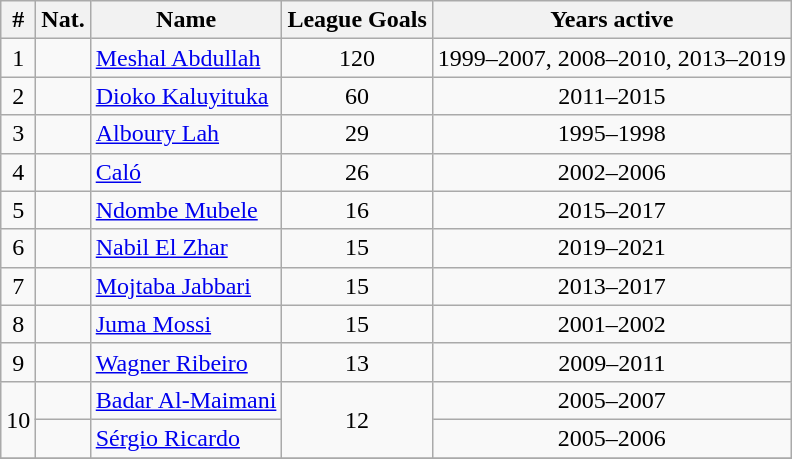<table class="wikitable sortable" style="text-align: center;">
<tr>
<th class="unsortable">#</th>
<th class="unsortable">Nat.</th>
<th class="unsortable">Name</th>
<th class="unsortable">League Goals</th>
<th class="unsortable">Years active</th>
</tr>
<tr>
<td>1</td>
<td></td>
<td align="left"><a href='#'>Meshal Abdullah</a></td>
<td>120</td>
<td>1999–2007, 2008–2010, 2013–2019</td>
</tr>
<tr>
<td>2</td>
<td></td>
<td align="left"><a href='#'>Dioko Kaluyituka</a></td>
<td>60</td>
<td>2011–2015</td>
</tr>
<tr>
<td>3</td>
<td></td>
<td align=left><a href='#'>Alboury Lah</a></td>
<td>29</td>
<td>1995–1998</td>
</tr>
<tr>
<td>4</td>
<td></td>
<td align=left><a href='#'>Caló</a></td>
<td>26</td>
<td>2002–2006</td>
</tr>
<tr>
<td>5</td>
<td></td>
<td align=left><a href='#'>Ndombe Mubele</a></td>
<td>16</td>
<td>2015–2017</td>
</tr>
<tr>
<td>6</td>
<td></td>
<td align=left><a href='#'>Nabil El Zhar</a></td>
<td>15</td>
<td>2019–2021</td>
</tr>
<tr>
<td>7</td>
<td></td>
<td align="left"><a href='#'>Mojtaba Jabbari</a></td>
<td>15</td>
<td>2013–2017</td>
</tr>
<tr>
<td>8</td>
<td></td>
<td align="left"><a href='#'>Juma Mossi</a></td>
<td>15</td>
<td>2001–2002</td>
</tr>
<tr>
<td>9</td>
<td></td>
<td align="left"><a href='#'>Wagner Ribeiro</a></td>
<td>13</td>
<td>2009–2011</td>
</tr>
<tr>
<td rowspan="2">10</td>
<td></td>
<td align="left"><a href='#'>Badar Al-Maimani</a></td>
<td rowspan="2">12</td>
<td>2005–2007</td>
</tr>
<tr>
<td></td>
<td align="left"><a href='#'>Sérgio Ricardo</a></td>
<td>2005–2006</td>
</tr>
<tr>
</tr>
</table>
